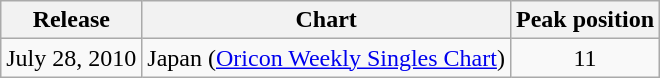<table class="wikitable">
<tr>
<th align="left">Release</th>
<th align="left">Chart</th>
<th align="left">Peak position</th>
</tr>
<tr>
<td align="left">July 28, 2010</td>
<td align="left">Japan (<a href='#'>Oricon Weekly Singles Chart</a>)</td>
<td align="center">11</td>
</tr>
</table>
